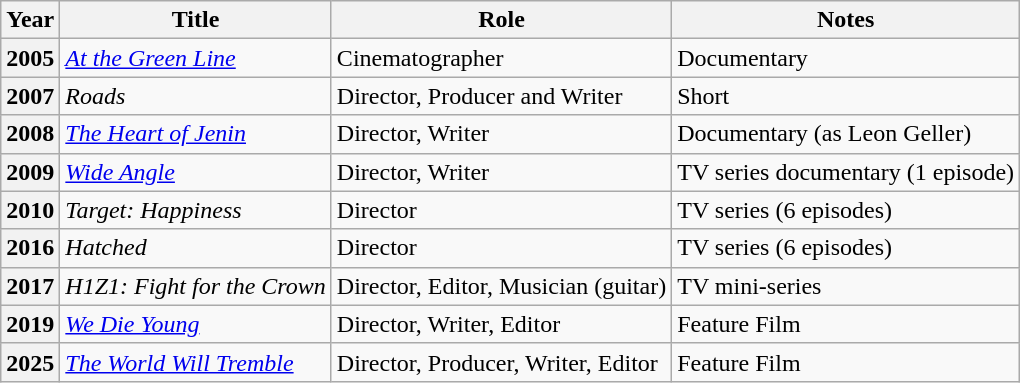<table class="wikitable sortable plainrowheaders">
<tr>
<th scope="col">Year</th>
<th scope="col" class="unsortable">Title</th>
<th scope="col" class="unsortable">Role</th>
<th scope="col" class="unsortable">Notes</th>
</tr>
<tr>
<th scope="row">2005</th>
<td><em><a href='#'>At the Green Line</a></em></td>
<td>Cinematographer</td>
<td>Documentary</td>
</tr>
<tr>
<th scope="row">2007</th>
<td><em>Roads</em></td>
<td>Director, Producer and Writer</td>
<td>Short</td>
</tr>
<tr>
<th scope="row">2008</th>
<td><em><a href='#'>The Heart of Jenin</a></em></td>
<td>Director, Writer</td>
<td>Documentary (as Leon Geller)</td>
</tr>
<tr>
<th scope="row">2009</th>
<td><em><a href='#'>Wide Angle</a></em></td>
<td>Director, Writer</td>
<td>TV series documentary (1 episode)</td>
</tr>
<tr>
<th scope="row">2010</th>
<td><em>Target: Happiness </em></td>
<td>Director</td>
<td>TV series (6 episodes)</td>
</tr>
<tr>
<th scope="row">2016</th>
<td><em>Hatched</em></td>
<td>Director</td>
<td>TV series (6 episodes)</td>
</tr>
<tr>
<th scope="row">2017</th>
<td><em>H1Z1: Fight for the Crown</em></td>
<td>Director, Editor, Musician (guitar)</td>
<td>TV mini-series</td>
</tr>
<tr>
<th scope="row">2019</th>
<td><em><a href='#'>We Die Young</a></em></td>
<td>Director, Writer, Editor</td>
<td>Feature Film</td>
</tr>
<tr>
<th scope="row">2025</th>
<td><em><a href='#'>The World Will Tremble</a></em></td>
<td>Director, Producer, Writer, Editor</td>
<td>Feature Film</td>
</tr>
</table>
